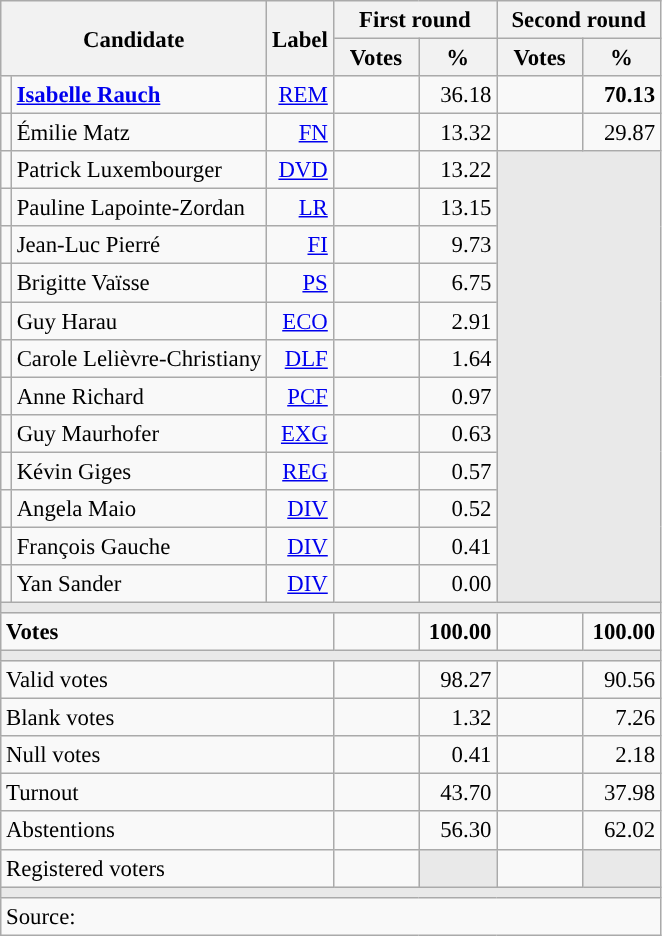<table class="wikitable" style="text-align:right;font-size:95%;">
<tr>
<th rowspan="2" colspan="2">Candidate</th>
<th rowspan="2">Label</th>
<th colspan="2">First round</th>
<th colspan="2">Second round</th>
</tr>
<tr>
<th style="width:50px;">Votes</th>
<th style="width:45px;">%</th>
<th style="width:50px;">Votes</th>
<th style="width:45px;">%</th>
</tr>
<tr>
<td style="color:inherit;background:"></td>
<td style="text-align:left;"><strong><a href='#'>Isabelle Rauch</a></strong></td>
<td><a href='#'>REM</a></td>
<td></td>
<td>36.18</td>
<td><strong></strong></td>
<td><strong>70.13</strong></td>
</tr>
<tr>
<td style="color:inherit;background:"></td>
<td style="text-align:left;">Émilie Matz</td>
<td><a href='#'>FN</a></td>
<td></td>
<td>13.32</td>
<td></td>
<td>29.87</td>
</tr>
<tr>
<td style="color:inherit;background:"></td>
<td style="text-align:left;">Patrick Luxembourger</td>
<td><a href='#'>DVD</a></td>
<td></td>
<td>13.22</td>
<td colspan="2" rowspan="12" style="background:#E9E9E9;"></td>
</tr>
<tr>
<td style="color:inherit;background:"></td>
<td style="text-align:left;">Pauline Lapointe-Zordan</td>
<td><a href='#'>LR</a></td>
<td></td>
<td>13.15</td>
</tr>
<tr>
<td style="color:inherit;background:"></td>
<td style="text-align:left;">Jean-Luc Pierré</td>
<td><a href='#'>FI</a></td>
<td></td>
<td>9.73</td>
</tr>
<tr>
<td style="color:inherit;background:"></td>
<td style="text-align:left;">Brigitte Vaïsse</td>
<td><a href='#'>PS</a></td>
<td></td>
<td>6.75</td>
</tr>
<tr>
<td style="color:inherit;background:"></td>
<td style="text-align:left;">Guy Harau</td>
<td><a href='#'>ECO</a></td>
<td></td>
<td>2.91</td>
</tr>
<tr>
<td style="color:inherit;background:"></td>
<td style="text-align:left;">Carole Lelièvre-Christiany</td>
<td><a href='#'>DLF</a></td>
<td></td>
<td>1.64</td>
</tr>
<tr>
<td style="color:inherit;background:"></td>
<td style="text-align:left;">Anne Richard</td>
<td><a href='#'>PCF</a></td>
<td></td>
<td>0.97</td>
</tr>
<tr>
<td style="color:inherit;background:"></td>
<td style="text-align:left;">Guy Maurhofer</td>
<td><a href='#'>EXG</a></td>
<td></td>
<td>0.63</td>
</tr>
<tr>
<td style="color:inherit;background:"></td>
<td style="text-align:left;">Kévin Giges</td>
<td><a href='#'>REG</a></td>
<td></td>
<td>0.57</td>
</tr>
<tr>
<td style="color:inherit;background:"></td>
<td style="text-align:left;">Angela Maio</td>
<td><a href='#'>DIV</a></td>
<td></td>
<td>0.52</td>
</tr>
<tr>
<td style="color:inherit;background:"></td>
<td style="text-align:left;">François Gauche</td>
<td><a href='#'>DIV</a></td>
<td></td>
<td>0.41</td>
</tr>
<tr>
<td style="color:inherit;background:"></td>
<td style="text-align:left;">Yan Sander</td>
<td><a href='#'>DIV</a></td>
<td></td>
<td>0.00</td>
</tr>
<tr>
<td colspan="7" style="background:#E9E9E9;"></td>
</tr>
<tr style="font-weight:bold;">
<td colspan="3" style="text-align:left;">Votes</td>
<td></td>
<td>100.00</td>
<td></td>
<td>100.00</td>
</tr>
<tr>
<td colspan="7" style="background:#E9E9E9;"></td>
</tr>
<tr>
<td colspan="3" style="text-align:left;">Valid votes</td>
<td></td>
<td>98.27</td>
<td></td>
<td>90.56</td>
</tr>
<tr>
<td colspan="3" style="text-align:left;">Blank votes</td>
<td></td>
<td>1.32</td>
<td></td>
<td>7.26</td>
</tr>
<tr>
<td colspan="3" style="text-align:left;">Null votes</td>
<td></td>
<td>0.41</td>
<td></td>
<td>2.18</td>
</tr>
<tr>
<td colspan="3" style="text-align:left;">Turnout</td>
<td></td>
<td>43.70</td>
<td></td>
<td>37.98</td>
</tr>
<tr>
<td colspan="3" style="text-align:left;">Abstentions</td>
<td></td>
<td>56.30</td>
<td></td>
<td>62.02</td>
</tr>
<tr>
<td colspan="3" style="text-align:left;">Registered voters</td>
<td></td>
<td style="background:#E9E9E9;"></td>
<td></td>
<td style="background:#E9E9E9;"></td>
</tr>
<tr>
<td colspan="7" style="background:#E9E9E9;"></td>
</tr>
<tr>
<td colspan="7" style="text-align:left;">Source: </td>
</tr>
</table>
